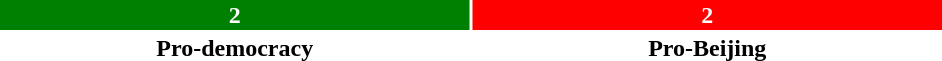<table style="width:50%; text-align:center;">
<tr style="color:white;">
<td style="background:green; width:50%;"><strong>2</strong></td>
<td style="background:red; width:50%;"><strong>2</strong></td>
</tr>
<tr>
<td><span><strong>Pro-democracy</strong></span></td>
<td><span><strong>Pro-Beijing</strong></span></td>
</tr>
</table>
